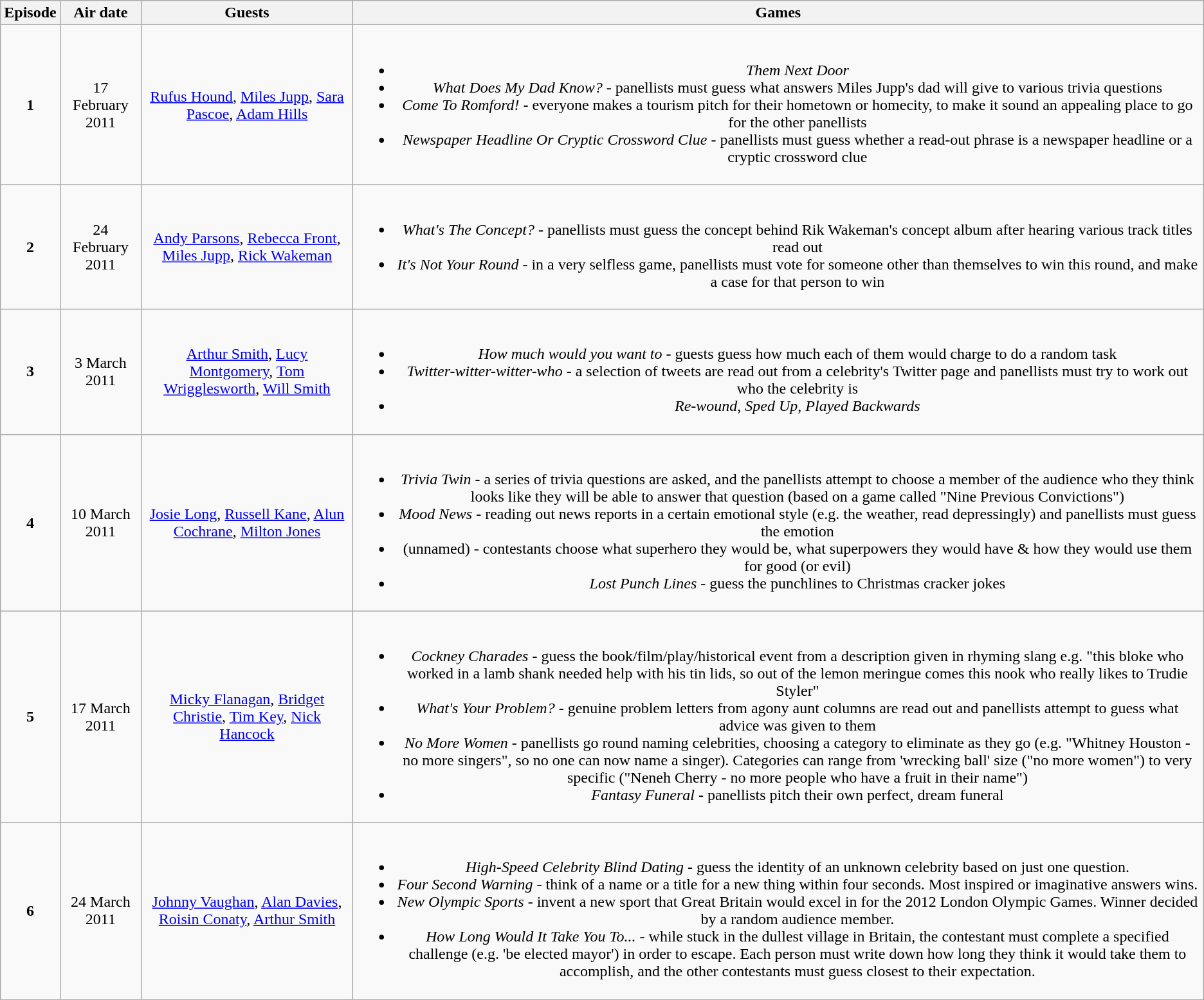<table class="wikitable" style="text-align:center;">
<tr>
<th>Episode</th>
<th>Air date</th>
<th>Guests</th>
<th>Games</th>
</tr>
<tr>
<td><strong>1</strong></td>
<td>17 February 2011</td>
<td><a href='#'>Rufus Hound</a>, <a href='#'>Miles Jupp</a>, <a href='#'>Sara Pascoe</a>, <a href='#'>Adam Hills</a></td>
<td><br><ul><li><em>Them Next Door</em></li><li><em>What Does My Dad Know?</em> - panellists must guess what answers Miles Jupp's dad will give to various trivia questions</li><li><em>Come To Romford!</em> - everyone makes a tourism pitch for their hometown or homecity, to make it sound an appealing place to go for the other panellists</li><li><em>Newspaper Headline Or Cryptic Crossword Clue</em> - panellists must guess whether a read-out phrase is a newspaper headline or a cryptic crossword clue</li></ul></td>
</tr>
<tr>
<td><strong>2</strong></td>
<td>24 February 2011</td>
<td><a href='#'>Andy Parsons</a>, <a href='#'>Rebecca Front</a>, <a href='#'>Miles Jupp</a>, <a href='#'>Rick Wakeman</a></td>
<td><br><ul><li><em>What's The Concept?</em> - panellists must guess the concept behind Rik Wakeman's concept album after hearing various track titles read out</li><li><em>It's Not Your Round</em> - in a very selfless game, panellists must vote for someone other than themselves to win this round, and make a case for that person to win</li></ul></td>
</tr>
<tr>
<td><strong>3</strong></td>
<td>3 March 2011</td>
<td><a href='#'>Arthur Smith</a>, <a href='#'>Lucy Montgomery</a>, <a href='#'>Tom Wrigglesworth</a>, <a href='#'>Will Smith</a></td>
<td><br><ul><li><em>How much would you want to</em> - guests guess how much each of them would charge to do a random task</li><li><em>Twitter-witter-witter-who</em> - a selection of tweets are read out from a celebrity's Twitter page and panellists must try to work out who the celebrity is</li><li><em>Re-wound, Sped Up, Played Backwards</em></li></ul></td>
</tr>
<tr>
<td><strong>4</strong></td>
<td>10 March 2011</td>
<td><a href='#'>Josie Long</a>, <a href='#'>Russell Kane</a>, <a href='#'>Alun Cochrane</a>, <a href='#'>Milton Jones</a></td>
<td><br><ul><li><em>Trivia Twin</em> - a series of trivia questions are asked, and the panellists attempt to choose a member of the audience who they think looks like they will be able to answer that question (based on a game called "Nine Previous Convictions")</li><li><em>Mood News</em> - reading out news reports in a certain emotional style (e.g. the weather, read depressingly) and panellists must guess the emotion</li><li>(unnamed) - contestants choose what superhero they would be, what superpowers they would have & how they would use them for good (or evil)</li><li><em>Lost Punch Lines</em> - guess the punchlines to Christmas cracker jokes</li></ul></td>
</tr>
<tr>
<td><strong>5</strong></td>
<td>17 March 2011</td>
<td><a href='#'>Micky Flanagan</a>, <a href='#'>Bridget Christie</a>, <a href='#'>Tim Key</a>, <a href='#'>Nick Hancock</a></td>
<td><br><ul><li><em>Cockney Charades</em> - guess the book/film/play/historical event from a description given in rhyming slang e.g. "this bloke who worked in a lamb shank needed help with his tin lids, so out of the lemon meringue comes this nook who really likes to Trudie Styler"</li><li><em>What's Your Problem?</em> - genuine problem letters from agony aunt columns are read out and panellists attempt to guess what advice was given to them</li><li><em>No More Women</em> - panellists go round naming celebrities, choosing a category to eliminate as they go (e.g. "Whitney Houston - no more singers", so no one can now name a singer). Categories can range from 'wrecking ball' size ("no more women") to very specific ("Neneh Cherry - no more people who have a fruit in their name")</li><li><em>Fantasy Funeral</em> - panellists pitch their own perfect, dream funeral</li></ul></td>
</tr>
<tr>
<td><strong>6</strong></td>
<td>24 March 2011</td>
<td><a href='#'>Johnny Vaughan</a>, <a href='#'>Alan Davies</a>, <a href='#'>Roisin Conaty</a>, <a href='#'>Arthur Smith</a></td>
<td><br><ul><li><em>High-Speed Celebrity Blind Dating</em> - guess the identity of an unknown celebrity based on just one question.</li><li><em>Four Second Warning</em> - think of a name or a title for a new thing within four seconds. Most inspired or imaginative answers wins.</li><li><em>New Olympic Sports</em> - invent a new sport that Great Britain would excel in for the 2012 London Olympic Games. Winner decided by a random audience member.</li><li><em>How Long Would It Take You To...</em> - while stuck in the dullest village in Britain, the contestant must complete a specified challenge (e.g. 'be elected mayor') in order to escape. Each person must write down how long they think it would take them to accomplish, and the other contestants must guess closest to their expectation.</li></ul></td>
</tr>
</table>
